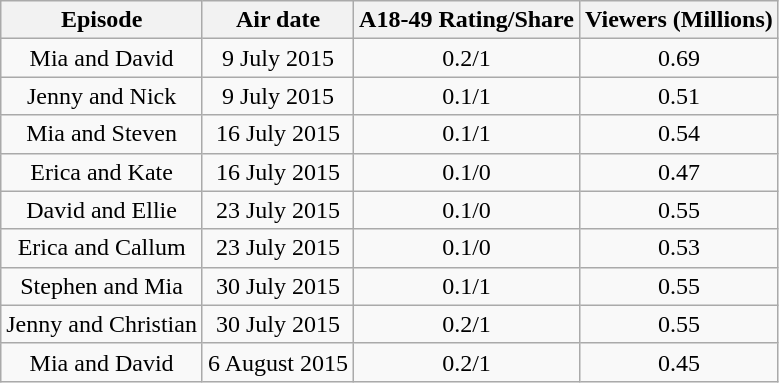<table class="wikitable">
<tr>
<th>Episode</th>
<th>Air date</th>
<th>A18-49 Rating/Share</th>
<th>Viewers (Millions)</th>
</tr>
<tr align="center">
<td>Mia and David</td>
<td>9 July 2015</td>
<td>0.2/1</td>
<td>0.69</td>
</tr>
<tr align="center">
<td>Jenny and Nick</td>
<td>9 July 2015</td>
<td>0.1/1</td>
<td>0.51</td>
</tr>
<tr align="center">
<td>Mia and Steven</td>
<td>16 July 2015</td>
<td>0.1/1</td>
<td>0.54</td>
</tr>
<tr align="center">
<td>Erica and Kate</td>
<td>16 July 2015</td>
<td>0.1/0</td>
<td>0.47</td>
</tr>
<tr align="center">
<td>David and Ellie</td>
<td>23 July 2015</td>
<td>0.1/0</td>
<td>0.55</td>
</tr>
<tr align="center">
<td>Erica and Callum</td>
<td>23 July 2015</td>
<td>0.1/0</td>
<td>0.53</td>
</tr>
<tr align="center">
<td>Stephen and Mia</td>
<td>30 July 2015</td>
<td>0.1/1</td>
<td>0.55</td>
</tr>
<tr align="center">
<td>Jenny and Christian</td>
<td>30 July 2015</td>
<td>0.2/1</td>
<td>0.55</td>
</tr>
<tr align="center">
<td>Mia and David</td>
<td>6 August 2015</td>
<td>0.2/1</td>
<td>0.45</td>
</tr>
</table>
